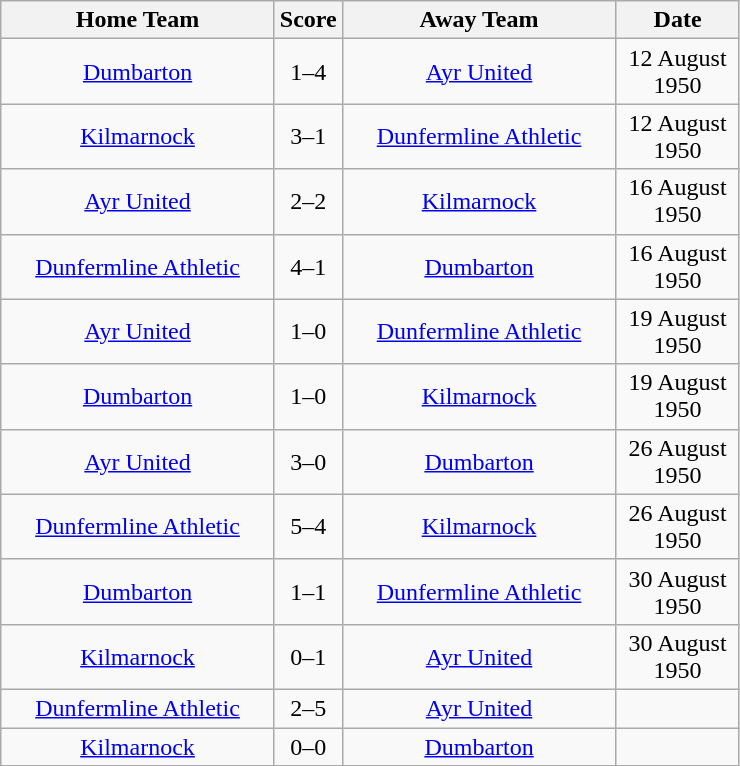<table class="wikitable" style="text-align:center;">
<tr>
<th width=175>Home Team</th>
<th width=20>Score</th>
<th width=175>Away Team</th>
<th width= 75>Date</th>
</tr>
<tr>
<td><a href='#'>Dumbarton</a></td>
<td>1–4</td>
<td><a href='#'>Ayr United</a></td>
<td>12 August 1950</td>
</tr>
<tr>
<td><a href='#'>Kilmarnock</a></td>
<td>3–1</td>
<td><a href='#'>Dunfermline Athletic</a></td>
<td>12 August 1950</td>
</tr>
<tr>
<td><a href='#'>Ayr United</a></td>
<td>2–2</td>
<td><a href='#'>Kilmarnock</a></td>
<td>16 August 1950</td>
</tr>
<tr>
<td><a href='#'>Dunfermline Athletic</a></td>
<td>4–1</td>
<td><a href='#'>Dumbarton</a></td>
<td>16 August 1950</td>
</tr>
<tr>
<td><a href='#'>Ayr United</a></td>
<td>1–0</td>
<td><a href='#'>Dunfermline Athletic</a></td>
<td>19 August 1950</td>
</tr>
<tr>
<td><a href='#'>Dumbarton</a></td>
<td>1–0</td>
<td><a href='#'>Kilmarnock</a></td>
<td>19 August 1950</td>
</tr>
<tr>
<td><a href='#'>Ayr United</a></td>
<td>3–0</td>
<td><a href='#'>Dumbarton</a></td>
<td>26 August 1950</td>
</tr>
<tr>
<td><a href='#'>Dunfermline Athletic</a></td>
<td>5–4</td>
<td><a href='#'>Kilmarnock</a></td>
<td>26 August 1950</td>
</tr>
<tr>
<td><a href='#'>Dumbarton</a></td>
<td>1–1</td>
<td><a href='#'>Dunfermline Athletic</a></td>
<td>30 August 1950</td>
</tr>
<tr>
<td><a href='#'>Kilmarnock</a></td>
<td>0–1</td>
<td><a href='#'>Ayr United</a></td>
<td>30 August 1950</td>
</tr>
<tr>
<td><a href='#'>Dunfermline Athletic</a></td>
<td>2–5</td>
<td><a href='#'>Ayr United</a></td>
<td></td>
</tr>
<tr>
<td><a href='#'>Kilmarnock</a></td>
<td>0–0</td>
<td><a href='#'>Dumbarton</a></td>
<td></td>
</tr>
<tr>
</tr>
</table>
